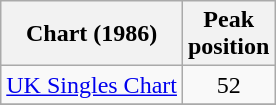<table class="wikitable">
<tr>
<th align="left">Chart (1986)</th>
<th align="center">Peak<br>position</th>
</tr>
<tr>
<td><a href='#'>UK Singles Chart</a></td>
<td align="center">52</td>
</tr>
<tr>
</tr>
</table>
